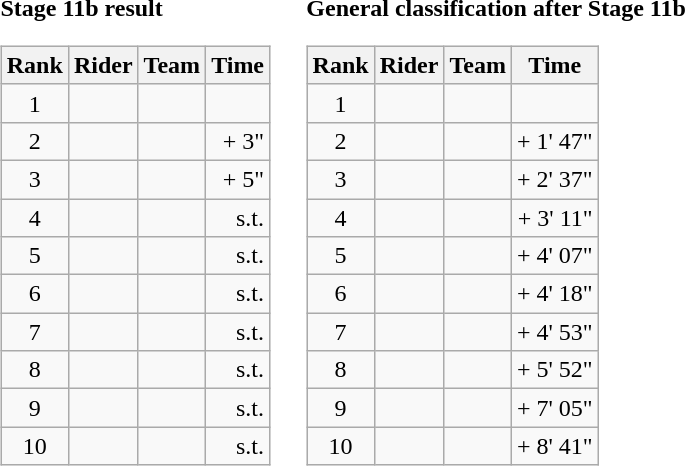<table>
<tr>
<td><strong>Stage 11b result</strong><br><table class="wikitable">
<tr>
<th scope="col">Rank</th>
<th scope="col">Rider</th>
<th scope="col">Team</th>
<th scope="col">Time</th>
</tr>
<tr>
<td style="text-align:center;">1</td>
<td></td>
<td></td>
<td style="text-align:right;"></td>
</tr>
<tr>
<td style="text-align:center;">2</td>
<td></td>
<td></td>
<td style="text-align:right;">+ 3"</td>
</tr>
<tr>
<td style="text-align:center;">3</td>
<td></td>
<td></td>
<td style="text-align:right;">+ 5"</td>
</tr>
<tr>
<td style="text-align:center;">4</td>
<td></td>
<td></td>
<td style="text-align:right;">s.t.</td>
</tr>
<tr>
<td style="text-align:center;">5</td>
<td></td>
<td></td>
<td style="text-align:right;">s.t.</td>
</tr>
<tr>
<td style="text-align:center;">6</td>
<td></td>
<td></td>
<td style="text-align:right;">s.t.</td>
</tr>
<tr>
<td style="text-align:center;">7</td>
<td></td>
<td></td>
<td style="text-align:right;">s.t.</td>
</tr>
<tr>
<td style="text-align:center;">8</td>
<td></td>
<td></td>
<td style="text-align:right;">s.t.</td>
</tr>
<tr>
<td style="text-align:center;">9</td>
<td></td>
<td></td>
<td style="text-align:right;">s.t.</td>
</tr>
<tr>
<td style="text-align:center;">10</td>
<td></td>
<td></td>
<td style="text-align:right;">s.t.</td>
</tr>
</table>
</td>
<td></td>
<td><strong>General classification after Stage 11b</strong><br><table class="wikitable">
<tr>
<th scope="col">Rank</th>
<th scope="col">Rider</th>
<th scope="col">Team</th>
<th scope="col">Time</th>
</tr>
<tr>
<td style="text-align:center;">1</td>
<td></td>
<td></td>
<td style="text-align:right;"></td>
</tr>
<tr>
<td style="text-align:center;">2</td>
<td></td>
<td></td>
<td style="text-align:right;">+ 1' 47"</td>
</tr>
<tr>
<td style="text-align:center;">3</td>
<td></td>
<td></td>
<td style="text-align:right;">+ 2' 37"</td>
</tr>
<tr>
<td style="text-align:center;">4</td>
<td></td>
<td></td>
<td style="text-align:right;">+ 3' 11"</td>
</tr>
<tr>
<td style="text-align:center;">5</td>
<td></td>
<td></td>
<td style="text-align:right;">+ 4' 07"</td>
</tr>
<tr>
<td style="text-align:center;">6</td>
<td></td>
<td></td>
<td style="text-align:right;">+ 4' 18"</td>
</tr>
<tr>
<td style="text-align:center;">7</td>
<td></td>
<td></td>
<td style="text-align:right;">+ 4' 53"</td>
</tr>
<tr>
<td style="text-align:center;">8</td>
<td></td>
<td></td>
<td style="text-align:right;">+ 5' 52"</td>
</tr>
<tr>
<td style="text-align:center;">9</td>
<td></td>
<td></td>
<td style="text-align:right;">+ 7' 05"</td>
</tr>
<tr>
<td style="text-align:center;">10</td>
<td></td>
<td></td>
<td style="text-align:right;">+ 8' 41"</td>
</tr>
</table>
</td>
</tr>
</table>
